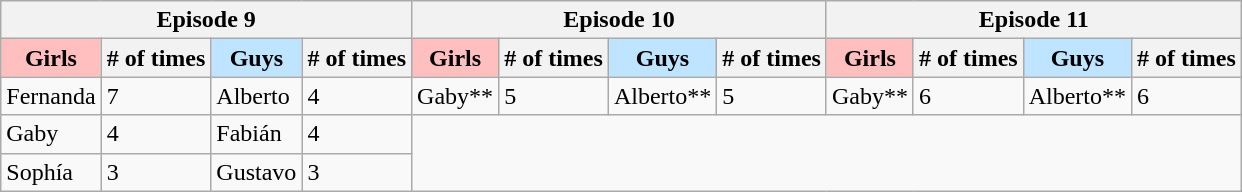<table class="wikitable">
<tr>
<th colspan=4><strong>Episode 9</strong></th>
<th colspan=4><strong>Episode 10</strong></th>
<th colspan=4><strong>Episode 11</strong></th>
</tr>
<tr>
<th style="background:#FFBFBF">Girls</th>
<th># of times</th>
<th style="background-color: #BFE4FF">Guys</th>
<th># of times</th>
<th style="background:#FFBFBF">Girls</th>
<th># of times</th>
<th style="background-color: #BFE4FF">Guys</th>
<th># of times</th>
<th style="background:#FFBFBF">Girls</th>
<th># of times</th>
<th style="background-color: #BFE4FF">Guys</th>
<th># of times</th>
</tr>
<tr>
<td>Fernanda</td>
<td>7</td>
<td>Alberto</td>
<td>4</td>
<td>Gaby**</td>
<td>5</td>
<td>Alberto**</td>
<td>5</td>
<td>Gaby**</td>
<td>6</td>
<td>Alberto**</td>
<td>6</td>
</tr>
<tr>
<td>Gaby</td>
<td>4</td>
<td>Fabián</td>
<td>4</td>
</tr>
<tr>
<td>Sophía</td>
<td>3</td>
<td>Gustavo</td>
<td>3</td>
</tr>
</table>
